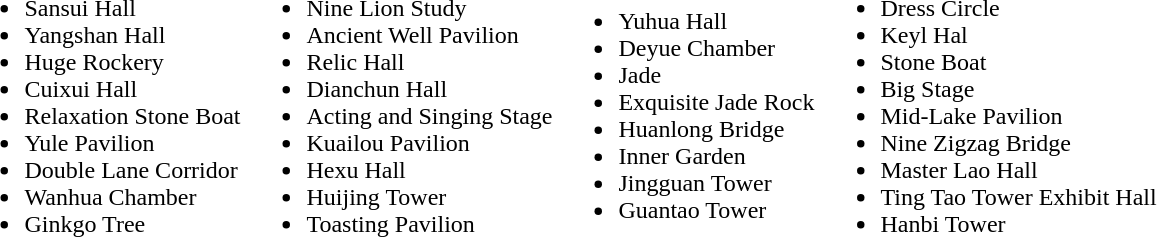<table>
<tr>
<td><br><ul><li>Sansui Hall</li><li>Yangshan Hall</li><li>Huge Rockery</li><li>Cuixui Hall</li><li>Relaxation Stone Boat</li><li>Yule Pavilion</li><li>Double Lane Corridor</li><li>Wanhua Chamber</li><li>Ginkgo Tree</li></ul></td>
<td><br><ul><li>Nine Lion Study</li><li>Ancient Well Pavilion</li><li>Relic Hall</li><li>Dianchun Hall</li><li>Acting and Singing Stage</li><li>Kuailou Pavilion</li><li>Hexu Hall</li><li>Huijing Tower</li><li>Toasting Pavilion</li></ul></td>
<td><br><ul><li>Yuhua Hall</li><li>Deyue Chamber</li><li>Jade</li><li>Exquisite Jade Rock</li><li>Huanlong Bridge</li><li>Inner Garden</li><li>Jingguan Tower</li><li>Guantao Tower</li></ul></td>
<td><br><ul><li>Dress Circle</li><li>Keyl Hal</li><li>Stone Boat</li><li>Big Stage</li><li>Mid-Lake Pavilion</li><li>Nine Zigzag Bridge</li><li>Master Lao Hall</li><li>Ting Tao Tower Exhibit Hall</li><li>Hanbi Tower</li></ul></td>
</tr>
</table>
